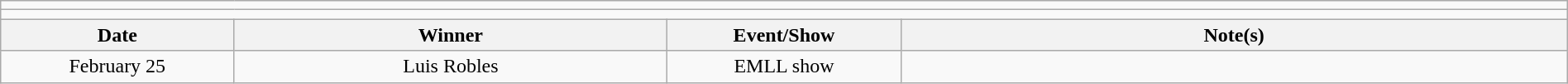<table class="wikitable" style="text-align:center; width:100%;">
<tr>
<td colspan=5></td>
</tr>
<tr>
<td colspan=5><strong></strong></td>
</tr>
<tr>
<th width=14%>Date</th>
<th width=26%>Winner</th>
<th width=14%>Event/Show</th>
<th width=40%>Note(s)</th>
</tr>
<tr>
<td>February 25</td>
<td>Luis Robles</td>
<td>EMLL show</td>
<td align=left></td>
</tr>
</table>
